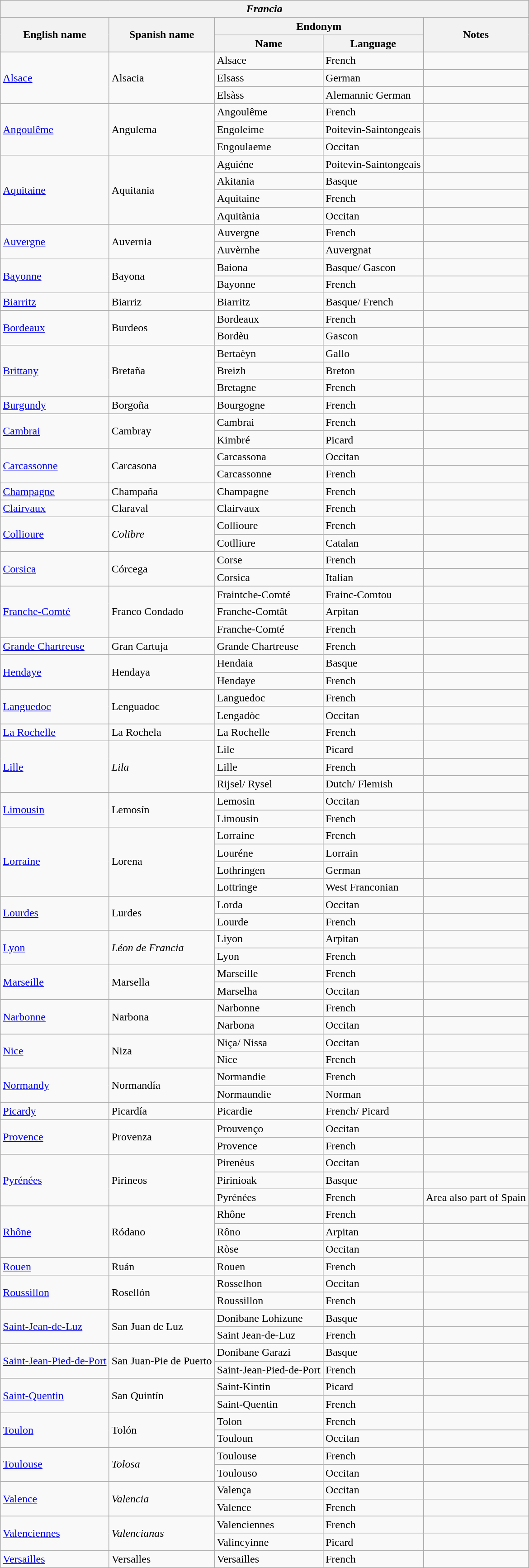<table class="wikitable sortable">
<tr>
<th colspan="5"> <em>Francia</em></th>
</tr>
<tr>
<th rowspan="2">English name</th>
<th rowspan="2">Spanish name</th>
<th colspan="2">Endonym</th>
<th rowspan="2">Notes</th>
</tr>
<tr>
<th>Name</th>
<th>Language</th>
</tr>
<tr>
<td rowspan="3"><a href='#'>Alsace</a></td>
<td rowspan="3">Alsacia</td>
<td>Alsace</td>
<td>French</td>
<td></td>
</tr>
<tr>
<td>Elsass</td>
<td>German</td>
<td></td>
</tr>
<tr>
<td>Elsàss</td>
<td>Alemannic German</td>
<td></td>
</tr>
<tr>
<td rowspan="3"><a href='#'>Angoulême</a></td>
<td rowspan="3">Angulema</td>
<td>Angoulême</td>
<td>French</td>
<td></td>
</tr>
<tr>
<td>Engoleime</td>
<td>Poitevin-Saintongeais</td>
<td></td>
</tr>
<tr>
<td>Engoulaeme</td>
<td>Occitan</td>
<td></td>
</tr>
<tr>
<td rowspan="4"><a href='#'>Aquitaine</a></td>
<td rowspan="4">Aquitania</td>
<td>Aguiéne</td>
<td>Poitevin-Saintongeais</td>
<td></td>
</tr>
<tr>
<td>Akitania</td>
<td>Basque</td>
<td></td>
</tr>
<tr>
<td>Aquitaine</td>
<td>French</td>
<td></td>
</tr>
<tr>
<td>Aquitània</td>
<td>Occitan</td>
<td></td>
</tr>
<tr>
<td rowspan="2"><a href='#'>Auvergne</a></td>
<td rowspan="2">Auvernia</td>
<td>Auvergne</td>
<td>French</td>
<td></td>
</tr>
<tr>
<td>Auvèrnhe</td>
<td>Auvergnat</td>
<td></td>
</tr>
<tr>
<td rowspan="2"><a href='#'>Bayonne</a></td>
<td rowspan="2">Bayona</td>
<td>Baiona</td>
<td>Basque/ Gascon</td>
<td></td>
</tr>
<tr>
<td>Bayonne</td>
<td>French</td>
<td></td>
</tr>
<tr>
<td><a href='#'>Biarritz</a></td>
<td>Biarriz</td>
<td>Biarritz</td>
<td>Basque/ French</td>
<td></td>
</tr>
<tr>
<td rowspan="2"><a href='#'>Bordeaux</a></td>
<td rowspan="2">Burdeos</td>
<td>Bordeaux</td>
<td>French</td>
<td></td>
</tr>
<tr>
<td>Bordèu</td>
<td>Gascon</td>
<td></td>
</tr>
<tr>
<td rowspan="3"><a href='#'>Brittany</a></td>
<td rowspan="3">Bretaña</td>
<td>Bertaèyn</td>
<td>Gallo</td>
<td></td>
</tr>
<tr>
<td>Breizh</td>
<td>Breton</td>
<td></td>
</tr>
<tr>
<td>Bretagne</td>
<td>French</td>
<td></td>
</tr>
<tr>
<td><a href='#'>Burgundy</a></td>
<td>Borgoña</td>
<td>Bourgogne</td>
<td>French</td>
<td></td>
</tr>
<tr>
<td rowspan="2"><a href='#'>Cambrai</a></td>
<td rowspan="2">Cambray</td>
<td>Cambrai</td>
<td>French</td>
<td></td>
</tr>
<tr>
<td>Kimbré</td>
<td>Picard</td>
<td></td>
</tr>
<tr>
<td rowspan="2"><a href='#'>Carcassonne</a></td>
<td rowspan="2">Carcasona</td>
<td>Carcassona</td>
<td>Occitan</td>
<td></td>
</tr>
<tr>
<td>Carcassonne</td>
<td>French</td>
<td></td>
</tr>
<tr>
<td><a href='#'>Champagne</a></td>
<td>Champaña</td>
<td>Champagne</td>
<td>French</td>
<td></td>
</tr>
<tr>
<td><a href='#'>Clairvaux</a></td>
<td>Claraval</td>
<td>Clairvaux</td>
<td>French</td>
<td></td>
</tr>
<tr>
<td rowspan="2"><a href='#'>Collioure</a></td>
<td rowspan="2"><em>Colibre</em></td>
<td>Collioure</td>
<td>French</td>
<td></td>
</tr>
<tr>
<td>Cotlliure</td>
<td>Catalan</td>
<td></td>
</tr>
<tr>
<td rowspan="2"><a href='#'>Corsica</a></td>
<td rowspan="2">Córcega</td>
<td>Corse</td>
<td>French</td>
<td></td>
</tr>
<tr>
<td>Corsica</td>
<td>Italian</td>
<td></td>
</tr>
<tr>
<td rowspan="3"><a href='#'>Franche-Comté</a></td>
<td rowspan="3">Franco Condado</td>
<td>Fraintche-Comté</td>
<td>Frainc-Comtou</td>
<td></td>
</tr>
<tr>
<td>Franche-Comtât</td>
<td>Arpitan</td>
<td></td>
</tr>
<tr>
<td>Franche-Comté</td>
<td>French</td>
<td></td>
</tr>
<tr>
<td><a href='#'>Grande Chartreuse</a></td>
<td>Gran Cartuja</td>
<td>Grande Chartreuse</td>
<td>French</td>
<td></td>
</tr>
<tr>
<td rowspan="2"><a href='#'>Hendaye</a></td>
<td rowspan="2">Hendaya</td>
<td>Hendaia</td>
<td>Basque</td>
<td></td>
</tr>
<tr>
<td>Hendaye</td>
<td>French</td>
<td></td>
</tr>
<tr>
<td rowspan="2"><a href='#'>Languedoc</a></td>
<td rowspan="2">Lenguadoc</td>
<td>Languedoc</td>
<td>French</td>
<td></td>
</tr>
<tr>
<td>Lengadòc</td>
<td>Occitan</td>
<td></td>
</tr>
<tr>
<td><a href='#'>La Rochelle</a></td>
<td>La Rochela</td>
<td>La Rochelle</td>
<td>French</td>
<td></td>
</tr>
<tr>
<td rowspan="3"><a href='#'>Lille</a></td>
<td rowspan="3"><em>Lila</em></td>
<td>Lile</td>
<td>Picard</td>
<td></td>
</tr>
<tr>
<td>Lille</td>
<td>French</td>
<td></td>
</tr>
<tr>
<td>Rijsel/ Rysel</td>
<td>Dutch/ Flemish</td>
<td></td>
</tr>
<tr>
<td rowspan="2"><a href='#'>Limousin</a></td>
<td rowspan="2">Lemosín</td>
<td>Lemosin</td>
<td>Occitan</td>
<td></td>
</tr>
<tr>
<td>Limousin</td>
<td>French</td>
<td></td>
</tr>
<tr>
<td rowspan="4"><a href='#'>Lorraine</a></td>
<td rowspan="4">Lorena</td>
<td>Lorraine</td>
<td>French</td>
<td></td>
</tr>
<tr>
<td>Louréne</td>
<td>Lorrain</td>
<td></td>
</tr>
<tr>
<td>Lothringen</td>
<td>German</td>
<td></td>
</tr>
<tr>
<td>Lottringe</td>
<td>West Franconian</td>
<td></td>
</tr>
<tr>
<td rowspan="2"><a href='#'>Lourdes</a></td>
<td rowspan="2">Lurdes</td>
<td>Lorda</td>
<td>Occitan</td>
<td></td>
</tr>
<tr>
<td>Lourde</td>
<td>French</td>
<td></td>
</tr>
<tr>
<td rowspan="2"><a href='#'>Lyon</a></td>
<td rowspan="2"><em>Léon de Francia</em></td>
<td>Liyon</td>
<td>Arpitan</td>
<td></td>
</tr>
<tr>
<td>Lyon</td>
<td>French</td>
<td></td>
</tr>
<tr>
<td rowspan="2"><a href='#'>Marseille</a></td>
<td rowspan="2">Marsella</td>
<td>Marseille</td>
<td>French</td>
<td></td>
</tr>
<tr>
<td>Marselha</td>
<td>Occitan</td>
<td></td>
</tr>
<tr>
<td rowspan="2"><a href='#'>Narbonne</a></td>
<td rowspan="2">Narbona</td>
<td>Narbonne</td>
<td>French</td>
<td></td>
</tr>
<tr>
<td>Narbona</td>
<td>Occitan</td>
<td></td>
</tr>
<tr>
<td rowspan="2"><a href='#'>Nice</a></td>
<td rowspan="2">Niza</td>
<td>Niça/ Nissa</td>
<td>Occitan</td>
<td></td>
</tr>
<tr>
<td>Nice</td>
<td>French</td>
<td></td>
</tr>
<tr>
<td rowspan="2"><a href='#'>Normandy</a></td>
<td rowspan="2">Normandía</td>
<td>Normandie</td>
<td>French</td>
<td></td>
</tr>
<tr>
<td>Normaundie</td>
<td>Norman</td>
<td></td>
</tr>
<tr>
<td><a href='#'>Picardy</a></td>
<td>Picardía</td>
<td>Picardie</td>
<td>French/ Picard</td>
<td></td>
</tr>
<tr>
<td rowspan="2"><a href='#'>Provence</a></td>
<td rowspan="2">Provenza</td>
<td>Prouvenço</td>
<td>Occitan</td>
<td></td>
</tr>
<tr>
<td>Provence</td>
<td>French</td>
<td></td>
</tr>
<tr>
<td rowspan="3"><a href='#'>Pyrénées</a></td>
<td rowspan="3">Pirineos</td>
<td>Pirenèus</td>
<td>Occitan</td>
<td></td>
</tr>
<tr>
<td>Pirinioak</td>
<td>Basque</td>
<td></td>
</tr>
<tr>
<td>Pyrénées</td>
<td>French</td>
<td>Area also part of Spain</td>
</tr>
<tr>
<td rowspan="3"><a href='#'>Rhône</a></td>
<td rowspan="3">Ródano</td>
<td>Rhône</td>
<td>French</td>
<td></td>
</tr>
<tr>
<td>Rôno</td>
<td>Arpitan</td>
<td></td>
</tr>
<tr>
<td>Ròse</td>
<td>Occitan</td>
<td></td>
</tr>
<tr>
<td><a href='#'>Rouen</a></td>
<td>Ruán</td>
<td>Rouen</td>
<td>French</td>
<td></td>
</tr>
<tr>
<td rowspan="2"><a href='#'>Roussillon</a></td>
<td rowspan="2">Rosellón</td>
<td>Rosselhon</td>
<td>Occitan</td>
<td></td>
</tr>
<tr>
<td>Roussillon</td>
<td>French</td>
<td></td>
</tr>
<tr>
<td rowspan="2"><a href='#'>Saint-Jean-de-Luz</a></td>
<td rowspan="2">San Juan de Luz</td>
<td>Donibane Lohizune</td>
<td>Basque</td>
<td></td>
</tr>
<tr>
<td>Saint Jean-de-Luz</td>
<td>French</td>
<td></td>
</tr>
<tr>
<td rowspan="2"><a href='#'>Saint-Jean-Pied-de-Port</a></td>
<td rowspan="2">San Juan-Pie de Puerto</td>
<td>Donibane Garazi</td>
<td>Basque</td>
<td></td>
</tr>
<tr>
<td>Saint-Jean-Pied-de-Port</td>
<td>French</td>
<td></td>
</tr>
<tr>
<td rowspan="2"><a href='#'>Saint-Quentin</a></td>
<td rowspan="2">San Quintín</td>
<td>Saint-Kintin</td>
<td>Picard</td>
<td></td>
</tr>
<tr>
<td>Saint-Quentin</td>
<td>French</td>
<td></td>
</tr>
<tr>
<td rowspan="2"><a href='#'>Toulon</a></td>
<td rowspan="2">Tolón</td>
<td>Tolon</td>
<td>French</td>
<td></td>
</tr>
<tr>
<td>Touloun</td>
<td>Occitan</td>
<td></td>
</tr>
<tr>
<td rowspan="2"><a href='#'>Toulouse</a></td>
<td rowspan="2"><em>Tolosa</em></td>
<td>Toulouse</td>
<td>French</td>
<td></td>
</tr>
<tr>
<td>Toulouso</td>
<td>Occitan</td>
<td></td>
</tr>
<tr>
<td rowspan="2"><a href='#'>Valence</a></td>
<td rowspan="2"><em>Valencia</em></td>
<td>Valença</td>
<td>Occitan</td>
<td></td>
</tr>
<tr>
<td>Valence</td>
<td>French</td>
<td></td>
</tr>
<tr>
<td rowspan="2"><a href='#'>Valenciennes</a></td>
<td rowspan="2"><em>Valencianas</em></td>
<td>Valenciennes</td>
<td>French</td>
<td></td>
</tr>
<tr>
<td>Valincyinne</td>
<td>Picard</td>
<td></td>
</tr>
<tr>
<td><a href='#'>Versailles</a></td>
<td>Versalles</td>
<td>Versailles</td>
<td>French</td>
<td></td>
</tr>
</table>
